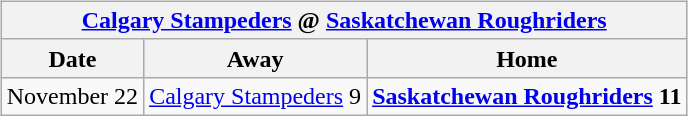<table cellspacing="10">
<tr>
<td valign="top"><br><table class="wikitable">
<tr>
<th colspan="4"><a href='#'>Calgary Stampeders</a> @ <a href='#'>Saskatchewan Roughriders</a></th>
</tr>
<tr>
<th>Date</th>
<th>Away</th>
<th>Home</th>
</tr>
<tr>
<td>November 22</td>
<td><a href='#'>Calgary Stampeders</a> 9</td>
<td><strong><a href='#'>Saskatchewan Roughriders</a> 11</strong></td>
</tr>
</table>
</td>
</tr>
</table>
